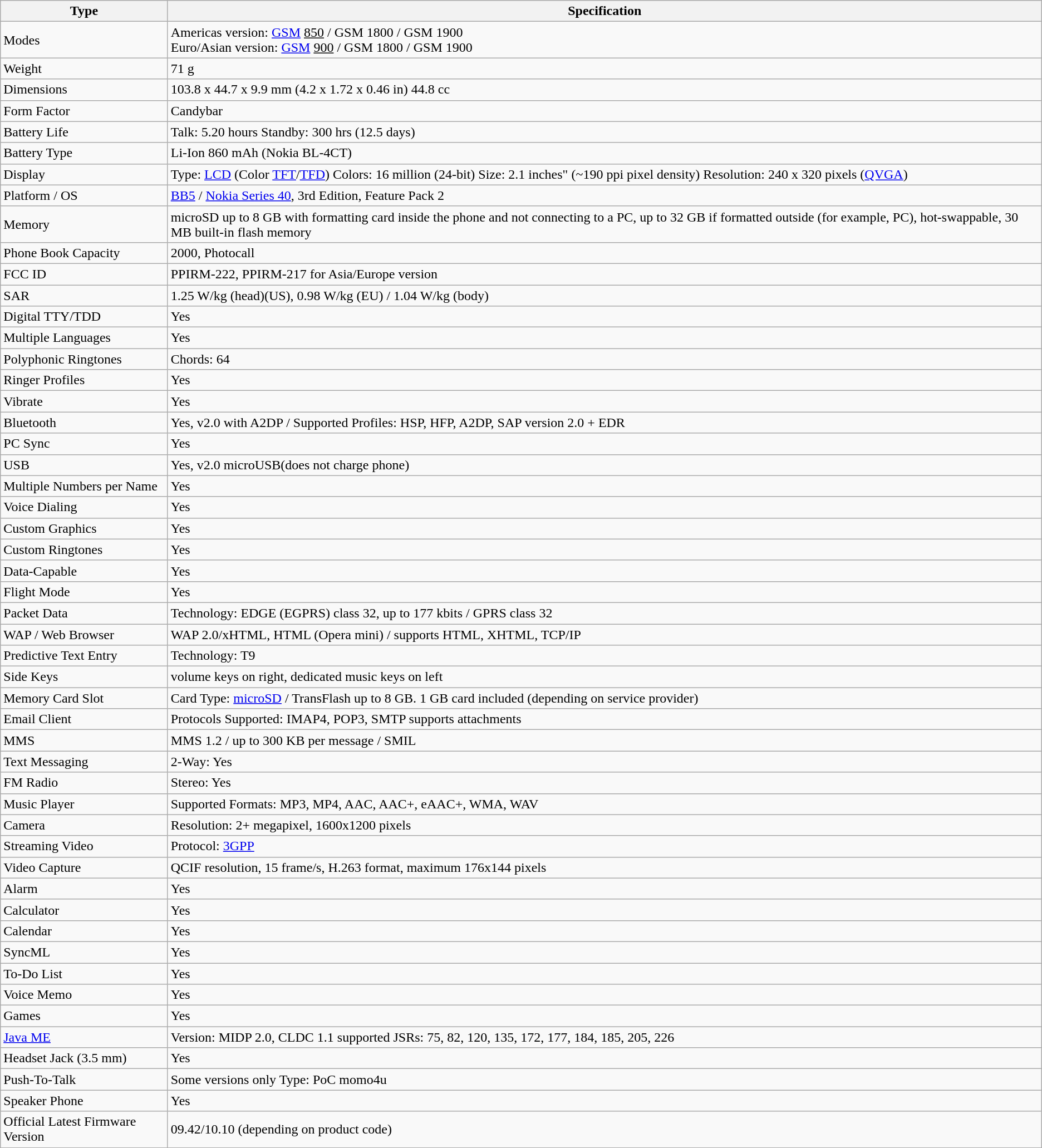<table class="wikitable">
<tr>
<th>Type</th>
<th>Specification</th>
</tr>
<tr>
<td>Modes</td>
<td>Americas version: <a href='#'>GSM</a> <u>850</u> / GSM 1800  / GSM 1900<br>Euro/Asian version: <a href='#'>GSM</a> <u>900</u> / GSM 1800  / GSM 1900</td>
</tr>
<tr>
<td>Weight</td>
<td>71 g</td>
</tr>
<tr>
<td>Dimensions</td>
<td>103.8 x 44.7 x 9.9 mm (4.2 x 1.72 x 0.46 in) 44.8 cc</td>
</tr>
<tr>
<td>Form Factor</td>
<td>Candybar</td>
</tr>
<tr>
<td>Battery Life</td>
<td>Talk: 5.20 hours Standby:  300 hrs (12.5 days)</td>
</tr>
<tr>
<td>Battery Type</td>
<td>Li-Ion 860 mAh (Nokia BL-4CT)</td>
</tr>
<tr>
<td>Display</td>
<td>Type: <a href='#'>LCD</a> (Color <a href='#'>TFT</a>/<a href='#'>TFD</a>) Colors: 16 million (24-bit) Size: 2.1 inches" (~190 ppi pixel density)  Resolution: 240 x 320 pixels (<a href='#'>QVGA</a>)</td>
</tr>
<tr>
<td>Platform / OS</td>
<td><a href='#'>BB5</a> / <a href='#'>Nokia Series 40</a>, 3rd Edition, Feature Pack 2</td>
</tr>
<tr>
<td>Memory</td>
<td>microSD up to 8 GB with formatting card inside the phone and not connecting to a PC, up to 32 GB if formatted outside (for example, PC), hot-swappable, 30 MB built-in flash memory</td>
</tr>
<tr>
<td>Phone Book Capacity</td>
<td>2000, Photocall</td>
</tr>
<tr>
<td>FCC ID</td>
<td>PPIRM-222, PPIRM-217 for Asia/Europe version</td>
</tr>
<tr>
<td>SAR</td>
<td>1.25 W/kg (head)(US), 0.98 W/kg (EU) / 1.04 W/kg (body)</td>
</tr>
<tr>
<td>Digital TTY/TDD</td>
<td>Yes</td>
</tr>
<tr>
<td>Multiple Languages</td>
<td>Yes</td>
</tr>
<tr>
<td>Polyphonic Ringtones</td>
<td>Chords: 64</td>
</tr>
<tr>
<td>Ringer Profiles</td>
<td>Yes</td>
</tr>
<tr>
<td>Vibrate</td>
<td>Yes</td>
</tr>
<tr>
<td>Bluetooth</td>
<td>Yes, v2.0 with A2DP / Supported Profiles: HSP, HFP, A2DP, SAP version 2.0 + EDR</td>
</tr>
<tr>
<td>PC Sync</td>
<td>Yes</td>
</tr>
<tr>
<td>USB</td>
<td>Yes, v2.0 microUSB(does not charge phone)</td>
</tr>
<tr>
<td>Multiple Numbers per Name</td>
<td>Yes</td>
</tr>
<tr>
<td>Voice Dialing</td>
<td>Yes</td>
</tr>
<tr>
<td>Custom Graphics</td>
<td>Yes</td>
</tr>
<tr 2.5>
<td>Custom Ringtones</td>
<td>Yes</td>
</tr>
<tr>
<td>Data-Capable</td>
<td>Yes</td>
</tr>
<tr>
<td>Flight Mode</td>
<td>Yes</td>
</tr>
<tr>
<td>Packet Data</td>
<td>Technology: EDGE (EGPRS) class 32, up to 177 kbits / GPRS class 32</td>
</tr>
<tr>
<td>WAP / Web Browser</td>
<td>WAP 2.0/xHTML, HTML (Opera mini) / supports HTML, XHTML, TCP/IP</td>
</tr>
<tr>
<td>Predictive Text Entry</td>
<td>Technology: T9</td>
</tr>
<tr>
<td>Side Keys</td>
<td>volume keys on right, dedicated music keys on left</td>
</tr>
<tr>
<td>Memory Card Slot</td>
<td>Card Type: <a href='#'>microSD</a> / TransFlash up to 8 GB. 1 GB card included (depending on service provider)</td>
</tr>
<tr>
<td>Email Client</td>
<td>Protocols Supported: IMAP4, POP3, SMTP supports attachments</td>
</tr>
<tr>
<td>MMS</td>
<td>MMS 1.2 / up to 300 KB per message / SMIL</td>
</tr>
<tr>
<td>Text Messaging</td>
<td>2-Way: Yes</td>
</tr>
<tr>
<td>FM Radio</td>
<td>Stereo: Yes</td>
</tr>
<tr>
<td>Music Player</td>
<td>Supported Formats: MP3, MP4, AAC, AAC+, eAAC+, WMA, WAV</td>
</tr>
<tr>
<td>Camera</td>
<td>Resolution: 2+ megapixel, 1600x1200 pixels</td>
</tr>
<tr>
<td>Streaming Video</td>
<td>Protocol: <a href='#'>3GPP</a></td>
</tr>
<tr>
<td>Video Capture</td>
<td>QCIF resolution, 15 frame/s, H.263 format, maximum 176x144 pixels</td>
</tr>
<tr>
<td>Alarm</td>
<td>Yes</td>
</tr>
<tr>
<td>Calculator</td>
<td>Yes</td>
</tr>
<tr>
<td>Calendar</td>
<td>Yes</td>
</tr>
<tr>
<td>SyncML</td>
<td>Yes</td>
</tr>
<tr>
<td>To-Do List</td>
<td>Yes</td>
</tr>
<tr>
<td>Voice Memo</td>
<td>Yes</td>
</tr>
<tr>
<td>Games</td>
<td>Yes</td>
</tr>
<tr>
<td><a href='#'>Java ME</a></td>
<td>Version: MIDP 2.0, CLDC 1.1 supported JSRs: 75, 82, 120, 135, 172, 177, 184, 185, 205, 226</td>
</tr>
<tr>
<td>Headset Jack (3.5 mm)</td>
<td>Yes</td>
</tr>
<tr>
<td>Push-To-Talk</td>
<td>Some versions only Type: PoC momo4u</td>
</tr>
<tr>
<td>Speaker Phone</td>
<td>Yes</td>
</tr>
<tr>
<td>Official Latest Firmware Version</td>
<td>09.42/10.10 (depending on product code)</td>
</tr>
</table>
